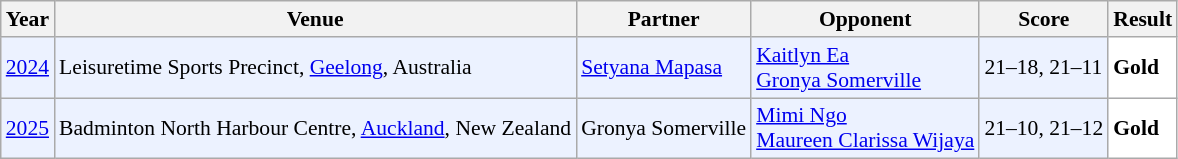<table class="sortable wikitable" style="font-size: 90%">
<tr>
<th>Year</th>
<th>Venue</th>
<th>Partner</th>
<th>Opponent</th>
<th>Score</th>
<th>Result</th>
</tr>
<tr style="background:#ECF2FF">
<td align="center"><a href='#'>2024</a></td>
<td align="left">Leisuretime Sports Precinct, <a href='#'>Geelong</a>, Australia</td>
<td align="left"> <a href='#'>Setyana Mapasa</a></td>
<td align="left"> <a href='#'>Kaitlyn Ea</a><br>  <a href='#'>Gronya Somerville</a></td>
<td align="left">21–18, 21–11</td>
<td align="left" bgcolor="#ffffff"> <strong>Gold</strong></td>
</tr>
<tr style="background:#ECF2FF">
<td align="center"><a href='#'>2025</a></td>
<td align="left">Badminton North Harbour Centre, <a href='#'>Auckland</a>, New Zealand</td>
<td align="left"> Gronya Somerville</td>
<td align="left"> <a href='#'>Mimi Ngo</a><br>  <a href='#'>Maureen Clarissa Wijaya</a></td>
<td align="left">21–10, 21–12</td>
<td style="text-align:left; background:white"> <strong>Gold</strong></td>
</tr>
</table>
